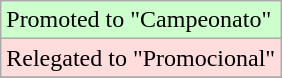<table class="wikitable">
<tr width=10px bgcolor="#ccffcc">
<td>Promoted to "Campeonato"</td>
</tr>
<tr width=10px bgcolor="#ffdddd">
<td>Relegated to "Promocional"</td>
</tr>
<tr>
</tr>
</table>
